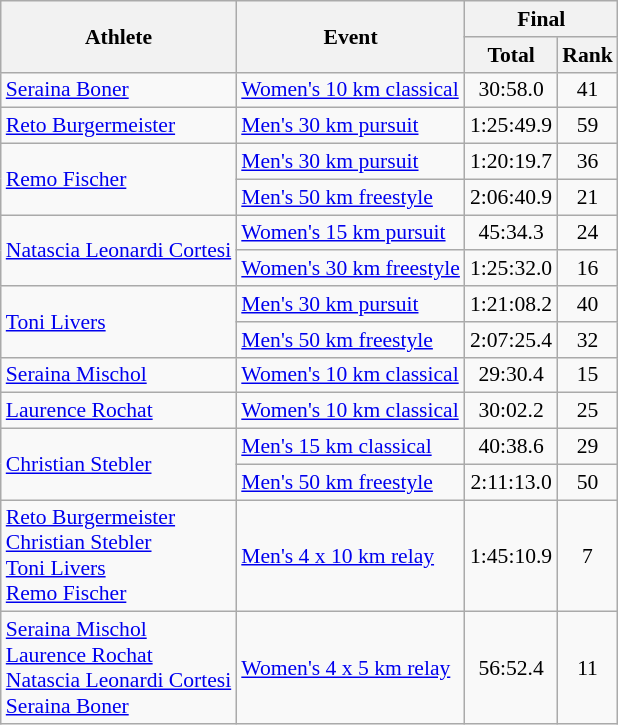<table class="wikitable" style="font-size:90%">
<tr>
<th rowspan="2">Athlete</th>
<th rowspan="2">Event</th>
<th colspan="2">Final</th>
</tr>
<tr>
<th>Total</th>
<th>Rank</th>
</tr>
<tr>
<td><a href='#'>Seraina Boner</a></td>
<td><a href='#'>Women's 10 km classical</a></td>
<td align="center">30:58.0</td>
<td align="center">41</td>
</tr>
<tr>
<td><a href='#'>Reto Burgermeister</a></td>
<td><a href='#'>Men's 30 km pursuit</a></td>
<td align="center">1:25:49.9</td>
<td align="center">59</td>
</tr>
<tr>
<td rowspan=2><a href='#'>Remo Fischer</a></td>
<td><a href='#'>Men's 30 km pursuit</a></td>
<td align="center">1:20:19.7</td>
<td align="center">36</td>
</tr>
<tr>
<td><a href='#'>Men's 50 km freestyle</a></td>
<td align="center">2:06:40.9</td>
<td align="center">21</td>
</tr>
<tr>
<td rowspan=2><a href='#'>Natascia Leonardi Cortesi</a></td>
<td><a href='#'>Women's 15 km pursuit</a></td>
<td align="center">45:34.3</td>
<td align="center">24</td>
</tr>
<tr>
<td><a href='#'>Women's 30 km freestyle</a></td>
<td align="center">1:25:32.0</td>
<td align="center">16</td>
</tr>
<tr>
<td rowspan=2><a href='#'>Toni Livers</a></td>
<td><a href='#'>Men's 30 km pursuit</a></td>
<td align="center">1:21:08.2</td>
<td align="center">40</td>
</tr>
<tr>
<td><a href='#'>Men's 50 km freestyle</a></td>
<td align="center">2:07:25.4</td>
<td align="center">32</td>
</tr>
<tr>
<td><a href='#'>Seraina Mischol</a></td>
<td><a href='#'>Women's 10 km classical</a></td>
<td align="center">29:30.4</td>
<td align="center">15</td>
</tr>
<tr>
<td><a href='#'>Laurence Rochat</a></td>
<td><a href='#'>Women's 10 km classical</a></td>
<td align="center">30:02.2</td>
<td align="center">25</td>
</tr>
<tr>
<td rowspan=2><a href='#'>Christian Stebler</a></td>
<td><a href='#'>Men's 15 km classical</a></td>
<td align="center">40:38.6</td>
<td align="center">29</td>
</tr>
<tr>
<td><a href='#'>Men's 50 km freestyle</a></td>
<td align="center">2:11:13.0</td>
<td align="center">50</td>
</tr>
<tr>
<td><a href='#'>Reto Burgermeister</a><br><a href='#'>Christian Stebler</a><br><a href='#'>Toni Livers</a><br><a href='#'>Remo Fischer</a></td>
<td><a href='#'>Men's 4 x 10 km relay</a></td>
<td align="center">1:45:10.9</td>
<td align="center">7</td>
</tr>
<tr>
<td><a href='#'>Seraina Mischol</a><br><a href='#'>Laurence Rochat</a><br><a href='#'>Natascia Leonardi Cortesi</a><br><a href='#'>Seraina Boner</a></td>
<td><a href='#'>Women's 4 x 5 km relay</a></td>
<td align="center">56:52.4</td>
<td align="center">11</td>
</tr>
</table>
